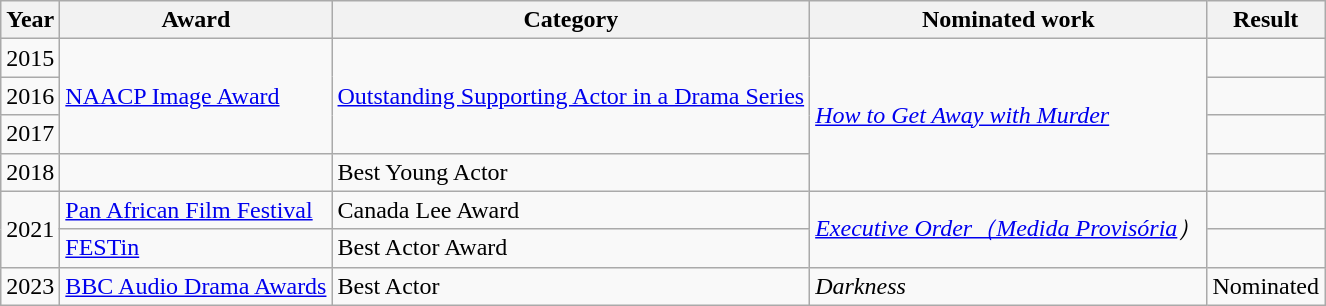<table class="wikitable sortable">
<tr>
<th>Year</th>
<th>Award</th>
<th>Category</th>
<th>Nominated work</th>
<th>Result</th>
</tr>
<tr>
<td>2015</td>
<td rowspan="3"><a href='#'>NAACP Image Award</a></td>
<td rowspan="3"><a href='#'>Outstanding Supporting Actor in a Drama Series</a></td>
<td rowspan="4"><em><a href='#'>How to Get Away with Murder</a></em></td>
<td></td>
</tr>
<tr>
<td>2016</td>
<td></td>
</tr>
<tr>
<td>2017</td>
<td></td>
</tr>
<tr>
<td>2018</td>
<td></td>
<td>Best Young Actor</td>
<td></td>
</tr>
<tr>
<td rowspan="2">2021</td>
<td><a href='#'>Pan African Film Festival</a></td>
<td>Canada Lee Award</td>
<td rowspan="2"><em><a href='#'>Executive Order（Medida Provisória</a>）</em></td>
<td></td>
</tr>
<tr>
<td><a href='#'>FESTin</a></td>
<td>Best Actor Award</td>
<td></td>
</tr>
<tr>
<td>2023</td>
<td><a href='#'>BBC Audio Drama Awards</a></td>
<td>Best Actor</td>
<td><em>Darkness</em></td>
<td>Nominated</td>
</tr>
</table>
